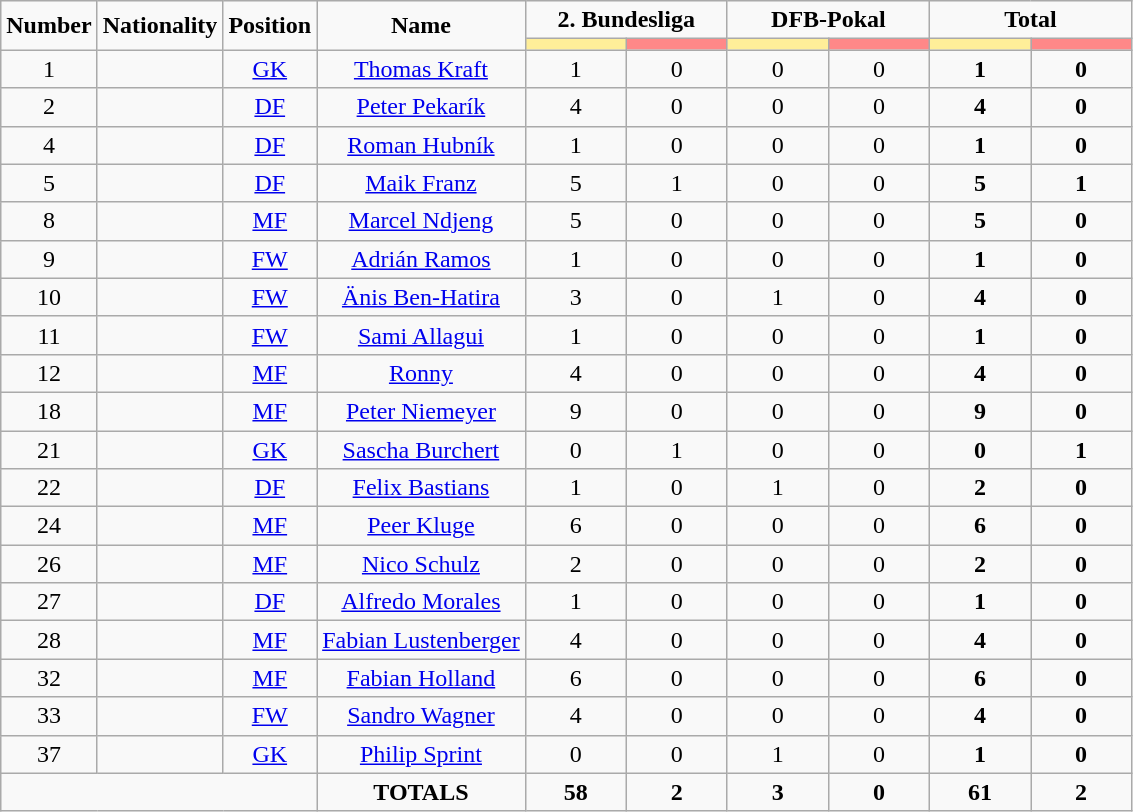<table class="wikitable" style="text-align:center;">
<tr style="text-align:center;">
<td rowspan=2><strong>Number</strong></td>
<td rowspan=2><strong>Nationality</strong></td>
<td rowspan=2><strong>Position</strong></td>
<td rowspan=2><strong>Name</strong></td>
<td colspan=2><strong>2. Bundesliga</strong></td>
<td colspan=2><strong>DFB-Pokal</strong></td>
<td colspan=2><strong>Total</strong></td>
</tr>
<tr>
<th style="width:60px; background:#fe9;"></th>
<th style="width:60px; background:#ff8888;"></th>
<th style="width:60px; background:#fe9;"></th>
<th style="width:60px; background:#ff8888;"></th>
<th style="width:60px; background:#fe9;"></th>
<th style="width:60px; background:#ff8888;"></th>
</tr>
<tr>
<td>1</td>
<td></td>
<td><a href='#'>GK</a></td>
<td><a href='#'>Thomas Kraft</a></td>
<td>1</td>
<td>0</td>
<td>0</td>
<td>0</td>
<td><strong>1</strong></td>
<td><strong>0</strong></td>
</tr>
<tr>
<td>2</td>
<td></td>
<td><a href='#'>DF</a></td>
<td><a href='#'>Peter Pekarík</a></td>
<td>4</td>
<td>0</td>
<td>0</td>
<td>0</td>
<td><strong>4</strong></td>
<td><strong>0</strong></td>
</tr>
<tr>
<td>4</td>
<td></td>
<td><a href='#'>DF</a></td>
<td><a href='#'>Roman Hubník</a></td>
<td>1</td>
<td>0</td>
<td>0</td>
<td>0</td>
<td><strong>1</strong></td>
<td><strong>0</strong></td>
</tr>
<tr>
<td>5</td>
<td></td>
<td><a href='#'>DF</a></td>
<td><a href='#'>Maik Franz</a></td>
<td>5</td>
<td>1</td>
<td>0</td>
<td>0</td>
<td><strong>5</strong></td>
<td><strong>1</strong></td>
</tr>
<tr>
<td>8</td>
<td></td>
<td><a href='#'>MF</a></td>
<td><a href='#'>Marcel Ndjeng</a></td>
<td>5</td>
<td>0</td>
<td>0</td>
<td>0</td>
<td><strong>5</strong></td>
<td><strong>0</strong></td>
</tr>
<tr>
<td>9</td>
<td></td>
<td><a href='#'>FW</a></td>
<td><a href='#'>Adrián Ramos</a></td>
<td>1</td>
<td>0</td>
<td>0</td>
<td>0</td>
<td><strong>1</strong></td>
<td><strong>0</strong></td>
</tr>
<tr>
<td>10</td>
<td></td>
<td><a href='#'>FW</a></td>
<td><a href='#'>Änis Ben-Hatira</a></td>
<td>3</td>
<td>0</td>
<td>1</td>
<td>0</td>
<td><strong>4</strong></td>
<td><strong>0</strong></td>
</tr>
<tr>
<td>11</td>
<td></td>
<td><a href='#'>FW</a></td>
<td><a href='#'>Sami Allagui</a></td>
<td>1</td>
<td>0</td>
<td>0</td>
<td>0</td>
<td><strong>1</strong></td>
<td><strong>0</strong></td>
</tr>
<tr>
<td>12</td>
<td></td>
<td><a href='#'>MF</a></td>
<td><a href='#'>Ronny</a></td>
<td>4</td>
<td>0</td>
<td>0</td>
<td>0</td>
<td><strong>4</strong></td>
<td><strong>0</strong></td>
</tr>
<tr>
<td>18</td>
<td></td>
<td><a href='#'>MF</a></td>
<td><a href='#'>Peter Niemeyer</a></td>
<td>9</td>
<td>0</td>
<td>0</td>
<td>0</td>
<td><strong>9</strong></td>
<td><strong>0</strong></td>
</tr>
<tr>
<td>21</td>
<td></td>
<td><a href='#'>GK</a></td>
<td><a href='#'>Sascha Burchert</a></td>
<td>0</td>
<td>1</td>
<td>0</td>
<td>0</td>
<td><strong>0</strong></td>
<td><strong>1</strong></td>
</tr>
<tr>
<td>22</td>
<td></td>
<td><a href='#'>DF</a></td>
<td><a href='#'>Felix Bastians</a></td>
<td>1</td>
<td>0</td>
<td>1</td>
<td>0</td>
<td><strong>2</strong></td>
<td><strong>0</strong></td>
</tr>
<tr>
<td>24</td>
<td></td>
<td><a href='#'>MF</a></td>
<td><a href='#'>Peer Kluge</a></td>
<td>6</td>
<td>0</td>
<td>0</td>
<td>0</td>
<td><strong>6</strong></td>
<td><strong>0</strong></td>
</tr>
<tr>
<td>26</td>
<td></td>
<td><a href='#'>MF</a></td>
<td><a href='#'>Nico Schulz</a></td>
<td>2</td>
<td>0</td>
<td>0</td>
<td>0</td>
<td><strong>2</strong></td>
<td><strong>0</strong></td>
</tr>
<tr>
<td>27</td>
<td></td>
<td><a href='#'>DF</a></td>
<td><a href='#'>Alfredo Morales</a></td>
<td>1</td>
<td>0</td>
<td>0</td>
<td>0</td>
<td><strong>1</strong></td>
<td><strong>0</strong></td>
</tr>
<tr>
<td>28</td>
<td></td>
<td><a href='#'>MF</a></td>
<td><a href='#'>Fabian Lustenberger</a></td>
<td>4</td>
<td>0</td>
<td>0</td>
<td>0</td>
<td><strong>4</strong></td>
<td><strong>0</strong></td>
</tr>
<tr>
<td>32</td>
<td></td>
<td><a href='#'>MF</a></td>
<td><a href='#'>Fabian Holland</a></td>
<td>6</td>
<td>0</td>
<td>0</td>
<td>0</td>
<td><strong>6</strong></td>
<td><strong>0</strong></td>
</tr>
<tr>
<td>33</td>
<td></td>
<td><a href='#'>FW</a></td>
<td><a href='#'>Sandro Wagner</a></td>
<td>4</td>
<td>0</td>
<td>0</td>
<td>0</td>
<td><strong>4</strong></td>
<td><strong>0</strong></td>
</tr>
<tr>
<td>37</td>
<td></td>
<td><a href='#'>GK</a></td>
<td><a href='#'>Philip Sprint</a></td>
<td>0</td>
<td>0</td>
<td>1</td>
<td>0</td>
<td><strong>1</strong></td>
<td><strong>0</strong></td>
</tr>
<tr>
<td colspan=3></td>
<td><strong>TOTALS</strong></td>
<td><strong>58</strong></td>
<td><strong>2</strong></td>
<td><strong>3</strong></td>
<td><strong>0</strong></td>
<td><strong>61</strong></td>
<td><strong>2</strong></td>
</tr>
</table>
